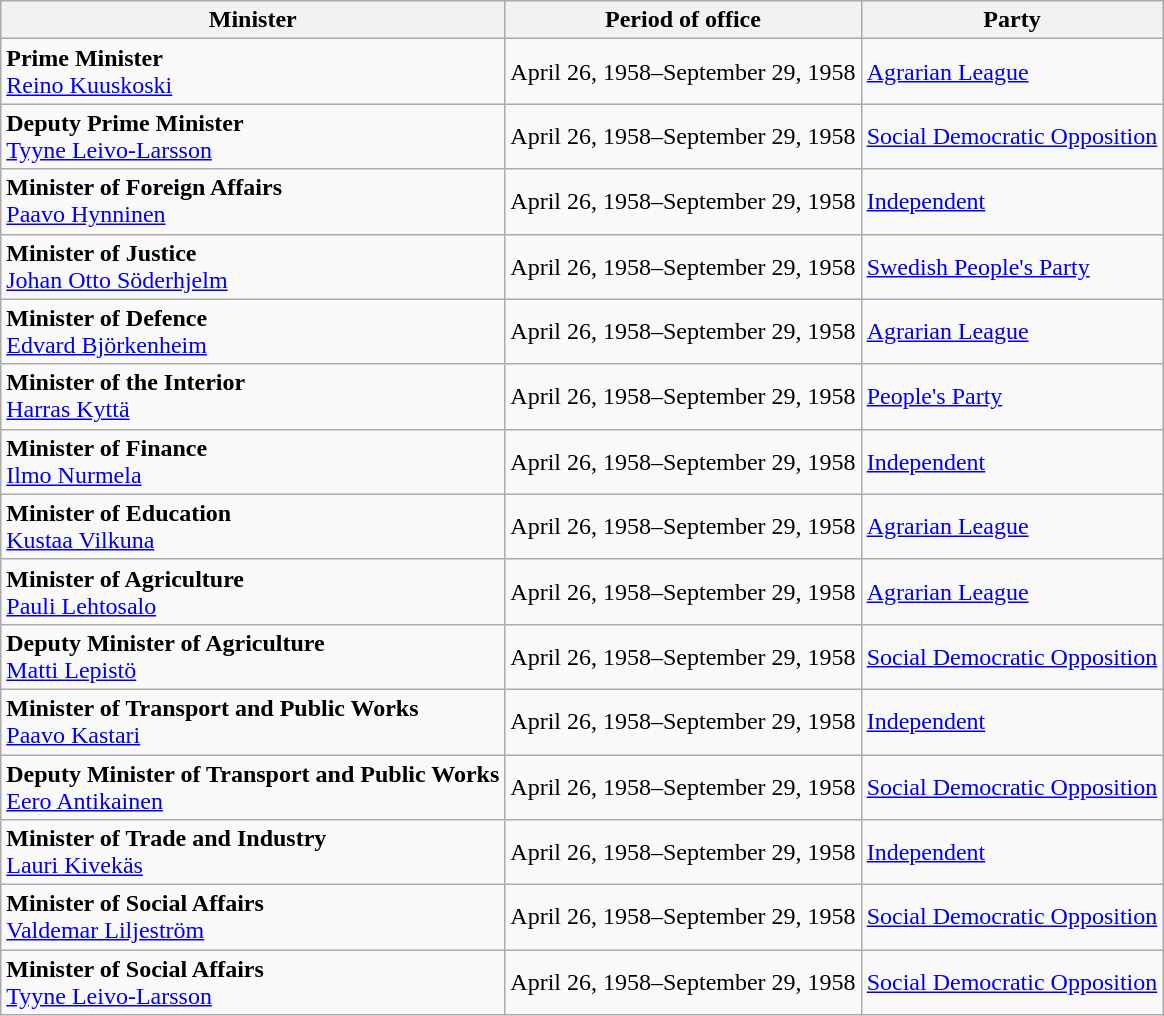<table class="wikitable">
<tr>
<th>Minister</th>
<th>Period of office</th>
<th>Party</th>
</tr>
<tr>
<td><strong>Prime Minister</strong><br><a href='#'>Reino Kuuskoski</a></td>
<td>April 26, 1958–September 29, 1958</td>
<td><a href='#'>Agrarian League</a></td>
</tr>
<tr>
<td><strong>Deputy Prime Minister</strong><br><a href='#'>Tyyne Leivo-Larsson</a></td>
<td>April 26, 1958–September 29, 1958</td>
<td><a href='#'>Social Democratic Opposition</a></td>
</tr>
<tr>
<td><strong>Minister of  Foreign Affairs </strong><br><a href='#'>Paavo Hynninen</a></td>
<td>April 26, 1958–September 29, 1958</td>
<td><a href='#'>Independent</a></td>
</tr>
<tr>
<td><strong>Minister of Justice</strong><br><a href='#'>Johan Otto Söderhjelm</a></td>
<td>April 26, 1958–September 29, 1958</td>
<td><a href='#'>Swedish People's Party</a></td>
</tr>
<tr>
<td><strong>Minister of Defence</strong><br><a href='#'>Edvard Björkenheim </a></td>
<td>April 26, 1958–September 29, 1958</td>
<td><a href='#'>Agrarian League</a></td>
</tr>
<tr>
<td><strong>Minister of the Interior</strong><br><a href='#'>Harras Kyttä</a></td>
<td>April 26, 1958–September 29, 1958</td>
<td><a href='#'>People's Party</a></td>
</tr>
<tr>
<td><strong>Minister of Finance</strong><br><a href='#'>Ilmo Nurmela</a></td>
<td>April 26, 1958–September 29, 1958</td>
<td><a href='#'>Independent</a></td>
</tr>
<tr>
<td><strong>Minister of Education</strong><br><a href='#'>Kustaa Vilkuna </a></td>
<td>April 26, 1958–September 29, 1958</td>
<td><a href='#'>Agrarian League</a></td>
</tr>
<tr>
<td><strong>Minister of Agriculture</strong><br><a href='#'>Pauli Lehtosalo </a></td>
<td>April 26, 1958–September 29, 1958</td>
<td><a href='#'>Agrarian League</a></td>
</tr>
<tr>
<td><strong>Deputy Minister of Agriculture</strong><br><a href='#'>Matti Lepistö</a></td>
<td>April 26, 1958–September 29, 1958</td>
<td><a href='#'>Social Democratic Opposition</a></td>
</tr>
<tr>
<td><strong>Minister of Transport and Public Works</strong><br><a href='#'>Paavo Kastari</a></td>
<td>April 26, 1958–September 29, 1958</td>
<td><a href='#'>Independent</a></td>
</tr>
<tr>
<td><strong>Deputy Minister of Transport and Public Works</strong><br><a href='#'>Eero Antikainen</a></td>
<td>April 26, 1958–September 29, 1958</td>
<td><a href='#'>Social Democratic Opposition</a></td>
</tr>
<tr>
<td><strong>Minister of Trade and Industry</strong><br><a href='#'>Lauri Kivekäs</a></td>
<td>April 26, 1958–September 29, 1958</td>
<td><a href='#'>Independent</a></td>
</tr>
<tr>
<td><strong>Minister of Social Affairs</strong><br><a href='#'>Valdemar Liljeström</a></td>
<td>April 26, 1958–September 29, 1958</td>
<td><a href='#'>Social Democratic Opposition</a></td>
</tr>
<tr>
<td><strong>Minister of Social Affairs</strong><br><a href='#'>Tyyne Leivo-Larsson</a></td>
<td>April 26, 1958–September 29, 1958</td>
<td><a href='#'>Social Democratic Opposition</a></td>
</tr>
</table>
